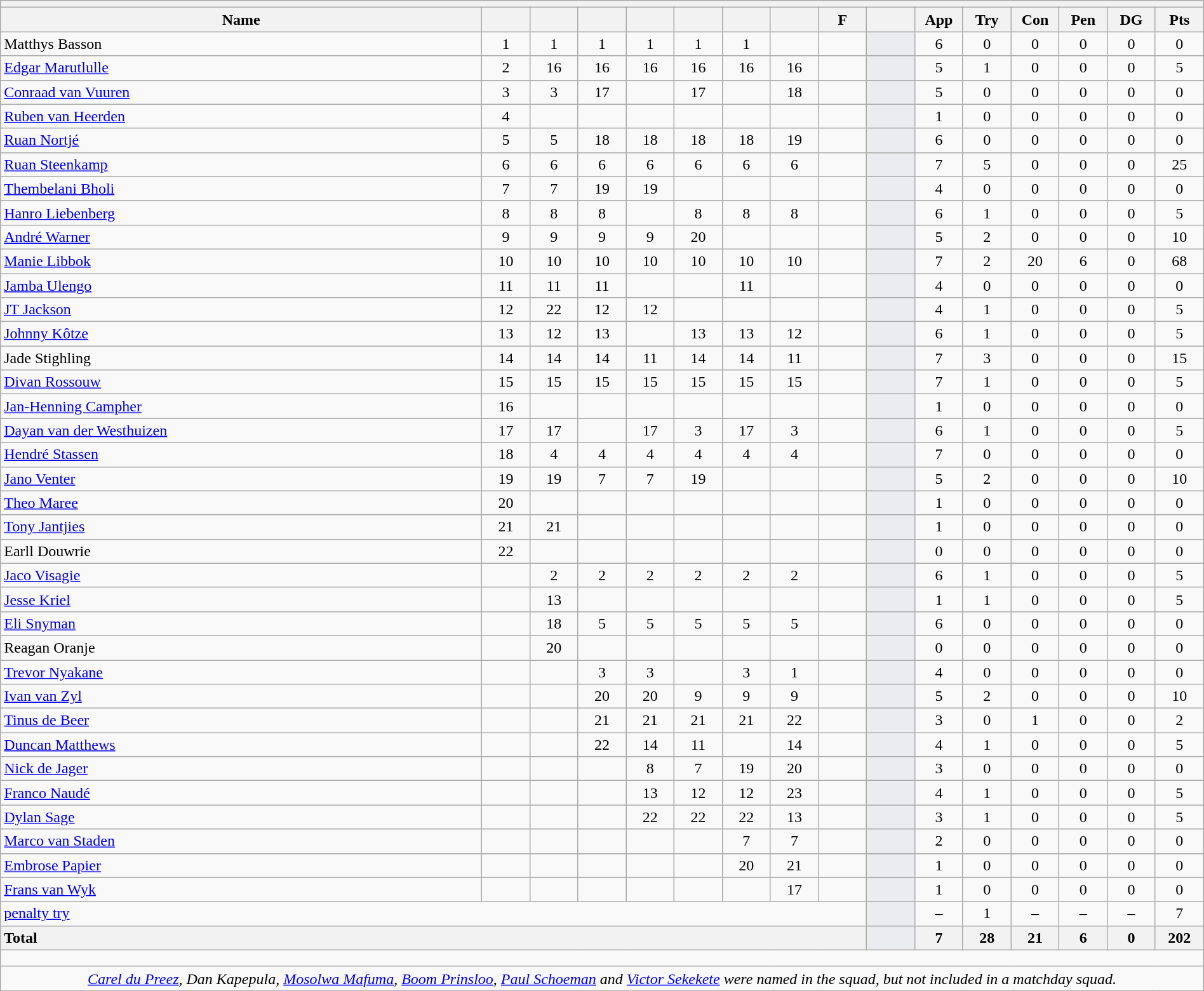<table class="wikitable collapsible collapsed" style="text-align:center; font-size:100%; width:100%;">
<tr>
<th colspan=16></th>
</tr>
<tr>
<th style="width:40%;">Name</th>
<th style="width:4%;"></th>
<th style="width:4%;"></th>
<th style="width:4%;"></th>
<th style="width:4%;"></th>
<th style="width:4%;"></th>
<th style="width:4%;"></th>
<th style="width:4%;"></th>
<th style="width:4%;">F</th>
<th style="width:4%;"></th>
<th style="width:4%;">App</th>
<th style="width:4%;">Try</th>
<th style="width:4%;">Con</th>
<th style="width:4%;">Pen</th>
<th style="width:4%;">DG</th>
<th style="width:4%;">Pts</th>
</tr>
<tr>
<td style="text-align:left;">Matthys Basson</td>
<td>1</td>
<td>1</td>
<td>1</td>
<td>1</td>
<td>1</td>
<td>1</td>
<td></td>
<td></td>
<td style="background:#EBECF0;"></td>
<td>6</td>
<td>0</td>
<td>0</td>
<td>0</td>
<td>0</td>
<td>0</td>
</tr>
<tr>
<td style="text-align:left;"><a href='#'>Edgar Marutlulle</a></td>
<td>2</td>
<td>16 </td>
<td>16</td>
<td>16 </td>
<td>16 </td>
<td>16</td>
<td>16 </td>
<td></td>
<td style="background:#EBECF0;"></td>
<td>5</td>
<td>1</td>
<td>0</td>
<td>0</td>
<td>0</td>
<td>5</td>
</tr>
<tr>
<td style="text-align:left;"><a href='#'>Conraad van Vuuren</a></td>
<td>3</td>
<td>3</td>
<td>17 </td>
<td></td>
<td>17 </td>
<td></td>
<td>18 </td>
<td></td>
<td style="background:#EBECF0;"></td>
<td>5</td>
<td>0</td>
<td>0</td>
<td>0</td>
<td>0</td>
<td>0</td>
</tr>
<tr>
<td style="text-align:left;"><a href='#'>Ruben van Heerden</a></td>
<td>4</td>
<td></td>
<td></td>
<td></td>
<td></td>
<td></td>
<td></td>
<td></td>
<td style="background:#EBECF0;"></td>
<td>1</td>
<td>0</td>
<td>0</td>
<td>0</td>
<td>0</td>
<td>0</td>
</tr>
<tr>
<td style="text-align:left;"><a href='#'>Ruan Nortjé</a></td>
<td>5</td>
<td>5</td>
<td>18 </td>
<td>18 </td>
<td>18 </td>
<td>18</td>
<td>19 </td>
<td></td>
<td style="background:#EBECF0;"></td>
<td>6</td>
<td>0</td>
<td>0</td>
<td>0</td>
<td>0</td>
<td>0</td>
</tr>
<tr>
<td style="text-align:left;"><a href='#'>Ruan Steenkamp</a></td>
<td>6</td>
<td>6</td>
<td>6</td>
<td>6</td>
<td>6</td>
<td>6</td>
<td>6</td>
<td></td>
<td style="background:#EBECF0;"></td>
<td>7</td>
<td>5</td>
<td>0</td>
<td>0</td>
<td>0</td>
<td>25</td>
</tr>
<tr>
<td style="text-align:left;"><a href='#'>Thembelani Bholi</a></td>
<td>7</td>
<td>7</td>
<td>19 </td>
<td>19 </td>
<td></td>
<td></td>
<td></td>
<td></td>
<td style="background:#EBECF0;"></td>
<td>4</td>
<td>0</td>
<td>0</td>
<td>0</td>
<td>0</td>
<td>0</td>
</tr>
<tr>
<td style="text-align:left;"><a href='#'>Hanro Liebenberg</a></td>
<td>8</td>
<td>8</td>
<td>8</td>
<td></td>
<td>8</td>
<td>8</td>
<td>8</td>
<td></td>
<td style="background:#EBECF0;"></td>
<td>6</td>
<td>1</td>
<td>0</td>
<td>0</td>
<td>0</td>
<td>5</td>
</tr>
<tr>
<td style="text-align:left;"><a href='#'>André Warner</a></td>
<td>9</td>
<td>9</td>
<td>9</td>
<td>9</td>
<td>20 </td>
<td></td>
<td></td>
<td></td>
<td style="background:#EBECF0;"></td>
<td>5</td>
<td>2</td>
<td>0</td>
<td>0</td>
<td>0</td>
<td>10</td>
</tr>
<tr>
<td style="text-align:left;"><a href='#'>Manie Libbok</a></td>
<td>10</td>
<td>10</td>
<td>10</td>
<td>10</td>
<td>10</td>
<td>10</td>
<td>10</td>
<td></td>
<td style="background:#EBECF0;"></td>
<td>7</td>
<td>2</td>
<td>20</td>
<td>6</td>
<td>0</td>
<td>68</td>
</tr>
<tr>
<td style="text-align:left;"><a href='#'>Jamba Ulengo</a></td>
<td>11</td>
<td>11</td>
<td>11</td>
<td></td>
<td></td>
<td>11</td>
<td></td>
<td></td>
<td style="background:#EBECF0;"></td>
<td>4</td>
<td>0</td>
<td>0</td>
<td>0</td>
<td>0</td>
<td>0</td>
</tr>
<tr>
<td style="text-align:left;"><a href='#'>JT Jackson</a></td>
<td>12</td>
<td>22 </td>
<td>12</td>
<td>12</td>
<td></td>
<td></td>
<td></td>
<td></td>
<td style="background:#EBECF0;"></td>
<td>4</td>
<td>1</td>
<td>0</td>
<td>0</td>
<td>0</td>
<td>5</td>
</tr>
<tr>
<td style="text-align:left;"><a href='#'>Johnny Kôtze</a></td>
<td>13</td>
<td>12</td>
<td>13</td>
<td></td>
<td>13</td>
<td>13</td>
<td>12</td>
<td></td>
<td style="background:#EBECF0;"></td>
<td>6</td>
<td>1</td>
<td>0</td>
<td>0</td>
<td>0</td>
<td>5</td>
</tr>
<tr>
<td style="text-align:left;">Jade Stighling</td>
<td>14</td>
<td>14</td>
<td>14</td>
<td>11</td>
<td>14</td>
<td>14</td>
<td>11</td>
<td></td>
<td style="background:#EBECF0;"></td>
<td>7</td>
<td>3</td>
<td>0</td>
<td>0</td>
<td>0</td>
<td>15</td>
</tr>
<tr>
<td style="text-align:left;"><a href='#'>Divan Rossouw</a></td>
<td>15</td>
<td>15</td>
<td>15</td>
<td>15</td>
<td>15</td>
<td>15</td>
<td>15</td>
<td></td>
<td style="background:#EBECF0;"></td>
<td>7</td>
<td>1</td>
<td>0</td>
<td>0</td>
<td>0</td>
<td>5</td>
</tr>
<tr>
<td style="text-align:left;"><a href='#'>Jan-Henning Campher</a></td>
<td>16 </td>
<td></td>
<td></td>
<td></td>
<td></td>
<td></td>
<td></td>
<td></td>
<td style="background:#EBECF0;"></td>
<td>1</td>
<td>0</td>
<td>0</td>
<td>0</td>
<td>0</td>
<td>0</td>
</tr>
<tr>
<td style="text-align:left;"><a href='#'>Dayan van der Westhuizen</a></td>
<td>17 </td>
<td>17 </td>
<td></td>
<td>17 </td>
<td>3</td>
<td>17 </td>
<td>3</td>
<td></td>
<td style="background:#EBECF0;"></td>
<td>6</td>
<td>1</td>
<td>0</td>
<td>0</td>
<td>0</td>
<td>5</td>
</tr>
<tr>
<td style="text-align:left;"><a href='#'>Hendré Stassen</a></td>
<td>18 </td>
<td>4</td>
<td>4</td>
<td>4</td>
<td>4</td>
<td>4</td>
<td>4</td>
<td></td>
<td style="background:#EBECF0;"></td>
<td>7</td>
<td>0</td>
<td>0</td>
<td>0</td>
<td>0</td>
<td>0</td>
</tr>
<tr>
<td style="text-align:left;"><a href='#'>Jano Venter</a></td>
<td>19 </td>
<td>19 </td>
<td>7</td>
<td>7</td>
<td>19 </td>
<td></td>
<td></td>
<td></td>
<td style="background:#EBECF0;"></td>
<td>5</td>
<td>2</td>
<td>0</td>
<td>0</td>
<td>0</td>
<td>10</td>
</tr>
<tr>
<td style="text-align:left;"><a href='#'>Theo Maree</a></td>
<td>20 </td>
<td></td>
<td></td>
<td></td>
<td></td>
<td></td>
<td></td>
<td></td>
<td style="background:#EBECF0;"></td>
<td>1</td>
<td>0</td>
<td>0</td>
<td>0</td>
<td>0</td>
<td>0</td>
</tr>
<tr>
<td style="text-align:left;"><a href='#'>Tony Jantjies</a></td>
<td>21</td>
<td>21 </td>
<td></td>
<td></td>
<td></td>
<td></td>
<td></td>
<td></td>
<td style="background:#EBECF0;"></td>
<td>1</td>
<td>0</td>
<td>0</td>
<td>0</td>
<td>0</td>
<td>0</td>
</tr>
<tr>
<td style="text-align:left;">Earll Douwrie</td>
<td>22</td>
<td></td>
<td></td>
<td></td>
<td></td>
<td></td>
<td></td>
<td></td>
<td style="background:#EBECF0;"></td>
<td>0</td>
<td>0</td>
<td>0</td>
<td>0</td>
<td>0</td>
<td>0</td>
</tr>
<tr>
<td style="text-align:left;"><a href='#'>Jaco Visagie</a></td>
<td></td>
<td>2</td>
<td>2</td>
<td>2</td>
<td>2</td>
<td>2</td>
<td>2</td>
<td></td>
<td style="background:#EBECF0;"></td>
<td>6</td>
<td>1</td>
<td>0</td>
<td>0</td>
<td>0</td>
<td>5</td>
</tr>
<tr>
<td style="text-align:left;"><a href='#'>Jesse Kriel</a></td>
<td></td>
<td>13</td>
<td></td>
<td></td>
<td></td>
<td></td>
<td></td>
<td></td>
<td style="background:#EBECF0;"></td>
<td>1</td>
<td>1</td>
<td>0</td>
<td>0</td>
<td>0</td>
<td>5</td>
</tr>
<tr>
<td style="text-align:left;"><a href='#'>Eli Snyman</a></td>
<td></td>
<td>18 </td>
<td>5</td>
<td>5</td>
<td>5</td>
<td>5</td>
<td>5</td>
<td></td>
<td style="background:#EBECF0;"></td>
<td>6</td>
<td>0</td>
<td>0</td>
<td>0</td>
<td>0</td>
<td>0</td>
</tr>
<tr>
<td style="text-align:left;">Reagan Oranje</td>
<td></td>
<td>20</td>
<td></td>
<td></td>
<td></td>
<td></td>
<td></td>
<td></td>
<td style="background:#EBECF0;"></td>
<td>0</td>
<td>0</td>
<td>0</td>
<td>0</td>
<td>0</td>
<td>0</td>
</tr>
<tr>
<td style="text-align:left;"><a href='#'>Trevor Nyakane</a></td>
<td></td>
<td></td>
<td>3</td>
<td>3</td>
<td></td>
<td>3</td>
<td>1</td>
<td></td>
<td style="background:#EBECF0;"></td>
<td>4</td>
<td>0</td>
<td>0</td>
<td>0</td>
<td>0</td>
<td>0</td>
</tr>
<tr>
<td style="text-align:left;"><a href='#'>Ivan van Zyl</a></td>
<td></td>
<td></td>
<td>20 </td>
<td>20 </td>
<td>9</td>
<td>9</td>
<td>9</td>
<td></td>
<td style="background:#EBECF0;"></td>
<td>5</td>
<td>2</td>
<td>0</td>
<td>0</td>
<td>0</td>
<td>10</td>
</tr>
<tr>
<td style="text-align:left;"><a href='#'>Tinus de Beer</a></td>
<td></td>
<td></td>
<td>21 </td>
<td>21</td>
<td>21 </td>
<td>21 </td>
<td>22</td>
<td></td>
<td style="background:#EBECF0;"></td>
<td>3</td>
<td>0</td>
<td>1</td>
<td>0</td>
<td>0</td>
<td>2</td>
</tr>
<tr>
<td style="text-align:left;"><a href='#'>Duncan Matthews</a></td>
<td></td>
<td></td>
<td>22 </td>
<td>14</td>
<td>11</td>
<td></td>
<td>14</td>
<td></td>
<td style="background:#EBECF0;"></td>
<td>4</td>
<td>1</td>
<td>0</td>
<td>0</td>
<td>0</td>
<td>5</td>
</tr>
<tr>
<td style="text-align:left;"><a href='#'>Nick de Jager</a></td>
<td></td>
<td></td>
<td></td>
<td>8</td>
<td>7</td>
<td>19</td>
<td>20 </td>
<td></td>
<td style="background:#EBECF0;"></td>
<td>3</td>
<td>0</td>
<td>0</td>
<td>0</td>
<td>0</td>
<td>0</td>
</tr>
<tr>
<td style="text-align:left;"><a href='#'>Franco Naudé</a></td>
<td></td>
<td></td>
<td></td>
<td>13</td>
<td>12</td>
<td>12</td>
<td>23 </td>
<td></td>
<td style="background:#EBECF0;"></td>
<td>4</td>
<td>1</td>
<td>0</td>
<td>0</td>
<td>0</td>
<td>5</td>
</tr>
<tr>
<td style="text-align:left;"><a href='#'>Dylan Sage</a></td>
<td></td>
<td></td>
<td></td>
<td>22 </td>
<td>22 </td>
<td>22</td>
<td>13</td>
<td></td>
<td style="background:#EBECF0;"></td>
<td>3</td>
<td>1</td>
<td>0</td>
<td>0</td>
<td>0</td>
<td>5</td>
</tr>
<tr>
<td style="text-align:left;"><a href='#'>Marco van Staden</a></td>
<td></td>
<td></td>
<td></td>
<td></td>
<td></td>
<td>7</td>
<td>7</td>
<td></td>
<td style="background:#EBECF0;"></td>
<td>2</td>
<td>0</td>
<td>0</td>
<td>0</td>
<td>0</td>
<td>0</td>
</tr>
<tr>
<td style="text-align:left;"><a href='#'>Embrose Papier</a></td>
<td></td>
<td></td>
<td></td>
<td></td>
<td></td>
<td>20</td>
<td>21 </td>
<td></td>
<td style="background:#EBECF0;"></td>
<td>1</td>
<td>0</td>
<td>0</td>
<td>0</td>
<td>0</td>
<td>0</td>
</tr>
<tr>
<td style="text-align:left;"><a href='#'>Frans van Wyk</a></td>
<td></td>
<td></td>
<td></td>
<td></td>
<td></td>
<td></td>
<td>17 </td>
<td></td>
<td style="background:#EBECF0;"></td>
<td>1</td>
<td>0</td>
<td>0</td>
<td>0</td>
<td>0</td>
<td>0</td>
</tr>
<tr>
<td colspan="9" style="text-align:left;"><a href='#'>penalty try</a></td>
<td style="background:#EBECF0;"></td>
<td>–</td>
<td>1</td>
<td>–</td>
<td>–</td>
<td>–</td>
<td>7</td>
</tr>
<tr>
<th colspan="9" style="text-align:left;">Total</th>
<th style="background:#EBECF0;"></th>
<th>7</th>
<th>28</th>
<th>21</th>
<th>6</th>
<th>0</th>
<th>202</th>
</tr>
<tr class="sortbottom">
<td colspan=16 style="height: 10px;"></td>
</tr>
<tr class="sortbottom">
<td colspan=16 style="text-align:center;"><em><a href='#'>Carel du Preez</a>, Dan Kapepula, <a href='#'>Mosolwa Mafuma</a>, <a href='#'>Boom Prinsloo</a>, <a href='#'>Paul Schoeman</a> and <a href='#'>Victor Sekekete</a> were named in the squad, but not included in a matchday squad.</em></td>
</tr>
</table>
